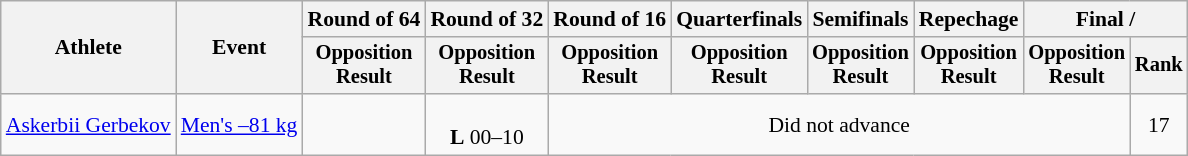<table class="wikitable" style="font-size:90%">
<tr>
<th rowspan="2">Athlete</th>
<th rowspan="2">Event</th>
<th>Round of 64</th>
<th>Round of 32</th>
<th>Round of 16</th>
<th>Quarterfinals</th>
<th>Semifinals</th>
<th>Repechage</th>
<th colspan=2>Final / </th>
</tr>
<tr style="font-size:95%">
<th>Opposition<br>Result</th>
<th>Opposition<br>Result</th>
<th>Opposition<br>Result</th>
<th>Opposition<br>Result</th>
<th>Opposition<br>Result</th>
<th>Opposition<br>Result</th>
<th>Opposition<br>Result</th>
<th>Rank</th>
</tr>
<tr align=center>
<td align=left><a href='#'>Askerbii Gerbekov</a></td>
<td align=left><a href='#'>Men's –81 kg</a></td>
<td></td>
<td><br><strong>L</strong> 00–10</td>
<td colspan=5>Did not advance</td>
<td>17</td>
</tr>
</table>
